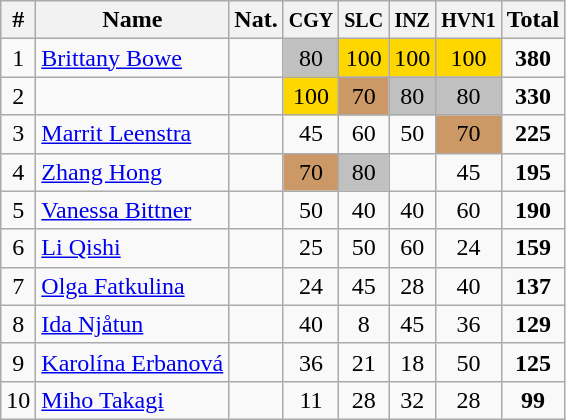<table class="wikitable" style="text-align:center;">
<tr>
<th>#</th>
<th>Name</th>
<th>Nat.</th>
<th><small>CGY</small></th>
<th><small>SLC</small></th>
<th><small>INZ</small></th>
<th><small>HVN1</small></th>
<th>Total</th>
</tr>
<tr>
<td>1</td>
<td align=left><a href='#'>Brittany Bowe</a></td>
<td></td>
<td bgcolor=silver>80</td>
<td bgcolor=gold>100</td>
<td bgcolor=gold>100</td>
<td bgcolor=gold>100</td>
<td><strong>380</strong></td>
</tr>
<tr>
<td>2</td>
<td align=left></td>
<td></td>
<td bgcolor=gold>100</td>
<td bgcolor=cc9966>70</td>
<td bgcolor=silver>80</td>
<td bgcolor=silver>80</td>
<td><strong>330</strong></td>
</tr>
<tr>
<td>3</td>
<td align=left><a href='#'>Marrit Leenstra</a></td>
<td></td>
<td>45</td>
<td>60</td>
<td>50</td>
<td bgcolor=cc9966>70</td>
<td><strong>225</strong></td>
</tr>
<tr>
<td>4</td>
<td align=left><a href='#'>Zhang Hong</a></td>
<td></td>
<td bgcolor=cc9966>70</td>
<td bgcolor=silver>80</td>
<td></td>
<td>45</td>
<td><strong>195</strong></td>
</tr>
<tr>
<td>5</td>
<td align=left><a href='#'>Vanessa Bittner</a></td>
<td></td>
<td>50</td>
<td>40</td>
<td>40</td>
<td>60</td>
<td><strong>190</strong></td>
</tr>
<tr>
<td>6</td>
<td align=left><a href='#'>Li Qishi</a></td>
<td></td>
<td>25</td>
<td>50</td>
<td>60</td>
<td>24</td>
<td><strong>159</strong></td>
</tr>
<tr>
<td>7</td>
<td align=left><a href='#'>Olga Fatkulina</a></td>
<td></td>
<td>24</td>
<td>45</td>
<td>28</td>
<td>40</td>
<td><strong>137</strong></td>
</tr>
<tr>
<td>8</td>
<td align=left><a href='#'>Ida Njåtun</a></td>
<td></td>
<td>40</td>
<td>8</td>
<td>45</td>
<td>36</td>
<td><strong>129</strong></td>
</tr>
<tr>
<td>9</td>
<td align=left><a href='#'>Karolína Erbanová</a></td>
<td></td>
<td>36</td>
<td>21</td>
<td>18</td>
<td>50</td>
<td><strong>125</strong></td>
</tr>
<tr>
<td>10</td>
<td align=left><a href='#'>Miho Takagi</a></td>
<td></td>
<td>11</td>
<td>28</td>
<td>32</td>
<td>28</td>
<td><strong>99</strong></td>
</tr>
</table>
